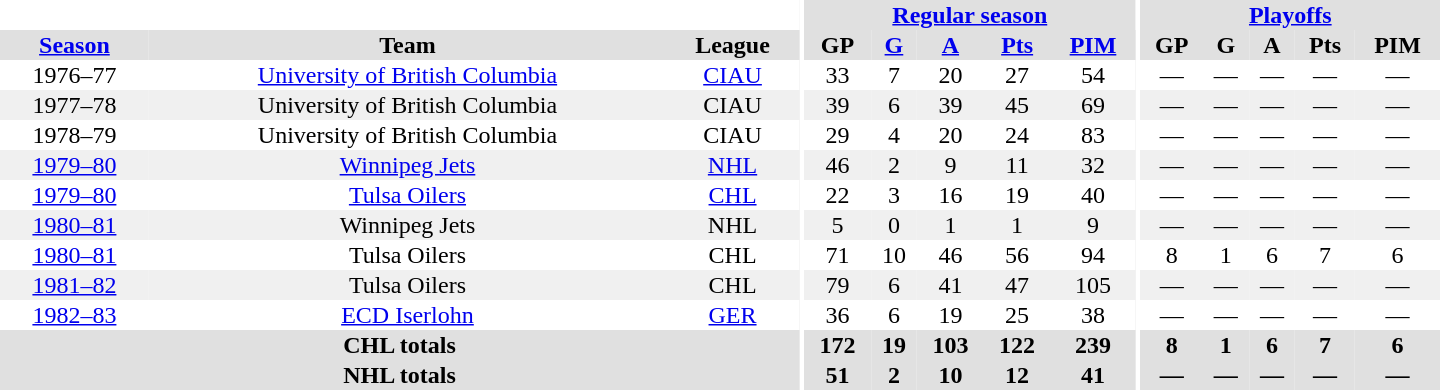<table border="0" cellpadding="1" cellspacing="0" style="text-align:center; width:60em">
<tr bgcolor="#e0e0e0">
<th colspan="3" bgcolor="#ffffff"></th>
<th rowspan="100" bgcolor="#ffffff"></th>
<th colspan="5"><a href='#'>Regular season</a></th>
<th rowspan="100" bgcolor="#ffffff"></th>
<th colspan="5"><a href='#'>Playoffs</a></th>
</tr>
<tr bgcolor="#e0e0e0">
<th><a href='#'>Season</a></th>
<th>Team</th>
<th>League</th>
<th>GP</th>
<th><a href='#'>G</a></th>
<th><a href='#'>A</a></th>
<th><a href='#'>Pts</a></th>
<th><a href='#'>PIM</a></th>
<th>GP</th>
<th>G</th>
<th>A</th>
<th>Pts</th>
<th>PIM</th>
</tr>
<tr>
<td>1976–77</td>
<td><a href='#'>University of British Columbia</a></td>
<td><a href='#'>CIAU</a></td>
<td>33</td>
<td>7</td>
<td>20</td>
<td>27</td>
<td>54</td>
<td>—</td>
<td>—</td>
<td>—</td>
<td>—</td>
<td>—</td>
</tr>
<tr bgcolor="#f0f0f0">
<td>1977–78</td>
<td>University of British Columbia</td>
<td>CIAU</td>
<td>39</td>
<td>6</td>
<td>39</td>
<td>45</td>
<td>69</td>
<td>—</td>
<td>—</td>
<td>—</td>
<td>—</td>
<td>—</td>
</tr>
<tr>
<td>1978–79</td>
<td>University of British Columbia</td>
<td>CIAU</td>
<td>29</td>
<td>4</td>
<td>20</td>
<td>24</td>
<td>83</td>
<td>—</td>
<td>—</td>
<td>—</td>
<td>—</td>
<td>—</td>
</tr>
<tr bgcolor="#f0f0f0">
<td><a href='#'>1979–80</a></td>
<td><a href='#'>Winnipeg Jets</a></td>
<td><a href='#'>NHL</a></td>
<td>46</td>
<td>2</td>
<td>9</td>
<td>11</td>
<td>32</td>
<td>—</td>
<td>—</td>
<td>—</td>
<td>—</td>
<td>—</td>
</tr>
<tr>
<td><a href='#'>1979–80</a></td>
<td><a href='#'>Tulsa Oilers</a></td>
<td><a href='#'>CHL</a></td>
<td>22</td>
<td>3</td>
<td>16</td>
<td>19</td>
<td>40</td>
<td>—</td>
<td>—</td>
<td>—</td>
<td>—</td>
<td>—</td>
</tr>
<tr bgcolor="#f0f0f0">
<td><a href='#'>1980–81</a></td>
<td>Winnipeg Jets</td>
<td>NHL</td>
<td>5</td>
<td>0</td>
<td>1</td>
<td>1</td>
<td>9</td>
<td>—</td>
<td>—</td>
<td>—</td>
<td>—</td>
<td>—</td>
</tr>
<tr>
<td><a href='#'>1980–81</a></td>
<td>Tulsa Oilers</td>
<td>CHL</td>
<td>71</td>
<td>10</td>
<td>46</td>
<td>56</td>
<td>94</td>
<td>8</td>
<td>1</td>
<td>6</td>
<td>7</td>
<td>6</td>
</tr>
<tr bgcolor="#f0f0f0">
<td><a href='#'>1981–82</a></td>
<td>Tulsa Oilers</td>
<td>CHL</td>
<td>79</td>
<td>6</td>
<td>41</td>
<td>47</td>
<td>105</td>
<td>—</td>
<td>—</td>
<td>—</td>
<td>—</td>
<td>—</td>
</tr>
<tr>
<td><a href='#'>1982–83</a></td>
<td><a href='#'>ECD Iserlohn</a></td>
<td><a href='#'>GER</a></td>
<td>36</td>
<td>6</td>
<td>19</td>
<td>25</td>
<td>38</td>
<td>—</td>
<td>—</td>
<td>—</td>
<td>—</td>
<td>—</td>
</tr>
<tr bgcolor="#e0e0e0">
<th colspan="3">CHL totals</th>
<th>172</th>
<th>19</th>
<th>103</th>
<th>122</th>
<th>239</th>
<th>8</th>
<th>1</th>
<th>6</th>
<th>7</th>
<th>6</th>
</tr>
<tr bgcolor="#e0e0e0">
<th colspan="3">NHL totals</th>
<th>51</th>
<th>2</th>
<th>10</th>
<th>12</th>
<th>41</th>
<th>—</th>
<th>—</th>
<th>—</th>
<th>—</th>
<th>—</th>
</tr>
</table>
